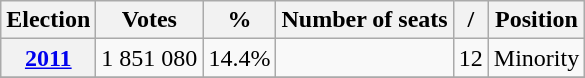<table class="wikitable">
<tr>
<th>Election</th>
<th><strong>Votes</strong></th>
<th><strong>%</strong></th>
<th>Number of seats</th>
<th>/</th>
<th>Position</th>
</tr>
<tr>
<th><a href='#'>2011</a></th>
<td>1 851 080</td>
<td>14.4%</td>
<td></td>
<td> 12</td>
<td>Minority</td>
</tr>
<tr>
</tr>
</table>
